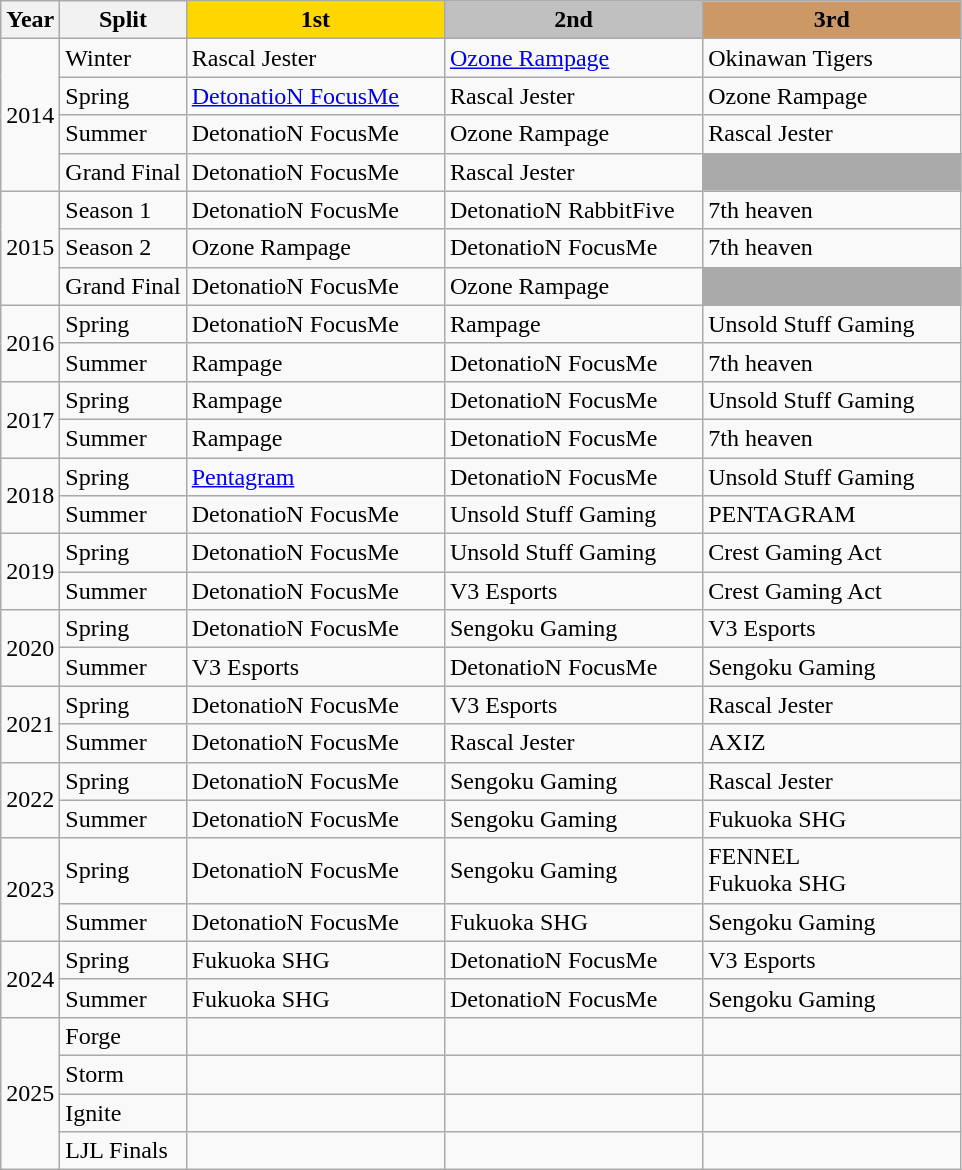<table class="wikitable">
<tr>
<th>Year</th>
<th>Split</th>
<th style="width:10.3em; background:gold;">1st</th>
<th style="width:10.3em; background:silver;">2nd</th>
<th style="width:10.3em; background:#c96;">3rd</th>
</tr>
<tr>
<td rowspan="4">2014</td>
<td>Winter</td>
<td>Rascal Jester</td>
<td><a href='#'>Ozone Rampage</a></td>
<td>Okinawan Tigers</td>
</tr>
<tr>
<td>Spring</td>
<td><a href='#'>DetonatioN FocusMe</a></td>
<td>Rascal Jester</td>
<td>Ozone Rampage</td>
</tr>
<tr>
<td>Summer</td>
<td>DetonatioN FocusMe</td>
<td>Ozone Rampage</td>
<td>Rascal Jester</td>
</tr>
<tr>
<td>Grand Final</td>
<td>DetonatioN FocusMe</td>
<td>Rascal Jester</td>
<td style="background-color:#AAA;"></td>
</tr>
<tr>
<td rowspan="3">2015</td>
<td>Season 1</td>
<td>DetonatioN FocusMe</td>
<td>DetonatioN RabbitFive</td>
<td>7th heaven</td>
</tr>
<tr>
<td>Season 2</td>
<td>Ozone Rampage</td>
<td>DetonatioN FocusMe</td>
<td>7th heaven</td>
</tr>
<tr>
<td>Grand Final</td>
<td>DetonatioN FocusMe</td>
<td>Ozone Rampage</td>
<td style="background-color:#AAA;"></td>
</tr>
<tr>
<td rowspan="2">2016</td>
<td>Spring</td>
<td>DetonatioN FocusMe</td>
<td>Rampage</td>
<td>Unsold Stuff Gaming</td>
</tr>
<tr>
<td>Summer</td>
<td>Rampage</td>
<td>DetonatioN FocusMe</td>
<td>7th heaven</td>
</tr>
<tr>
<td rowspan="2">2017</td>
<td>Spring</td>
<td>Rampage</td>
<td>DetonatioN FocusMe</td>
<td>Unsold Stuff Gaming</td>
</tr>
<tr>
<td>Summer</td>
<td>Rampage</td>
<td>DetonatioN FocusMe</td>
<td>7th heaven</td>
</tr>
<tr>
<td rowspan="2">2018</td>
<td>Spring</td>
<td><a href='#'>Pentagram</a></td>
<td>DetonatioN FocusMe</td>
<td>Unsold Stuff Gaming</td>
</tr>
<tr>
<td>Summer</td>
<td>DetonatioN FocusMe</td>
<td>Unsold Stuff Gaming</td>
<td>PENTAGRAM</td>
</tr>
<tr>
<td rowspan="2">2019</td>
<td>Spring</td>
<td>DetonatioN FocusMe</td>
<td>Unsold Stuff Gaming</td>
<td>Crest Gaming Act</td>
</tr>
<tr>
<td>Summer</td>
<td>DetonatioN FocusMe</td>
<td>V3 Esports</td>
<td>Crest Gaming Act</td>
</tr>
<tr>
<td rowspan="2">2020</td>
<td>Spring</td>
<td>DetonatioN FocusMe</td>
<td>Sengoku Gaming</td>
<td>V3 Esports</td>
</tr>
<tr>
<td>Summer</td>
<td>V3 Esports</td>
<td>DetonatioN FocusMe</td>
<td>Sengoku Gaming</td>
</tr>
<tr>
<td rowspan="2">2021</td>
<td>Spring</td>
<td>DetonatioN FocusMe</td>
<td>V3 Esports</td>
<td>Rascal Jester</td>
</tr>
<tr>
<td>Summer</td>
<td>DetonatioN FocusMe</td>
<td>Rascal Jester</td>
<td>AXIZ</td>
</tr>
<tr>
<td rowspan="2">2022</td>
<td>Spring</td>
<td>DetonatioN FocusMe</td>
<td>Sengoku Gaming</td>
<td>Rascal Jester</td>
</tr>
<tr>
<td>Summer</td>
<td>DetonatioN FocusMe</td>
<td>Sengoku Gaming</td>
<td>Fukuoka SHG</td>
</tr>
<tr>
<td rowspan="2">2023</td>
<td>Spring</td>
<td>DetonatioN FocusMe</td>
<td>Sengoku Gaming</td>
<td>FENNEL<br>Fukuoka SHG</td>
</tr>
<tr>
<td>Summer</td>
<td>DetonatioN FocusMe</td>
<td>Fukuoka SHG</td>
<td>Sengoku Gaming</td>
</tr>
<tr>
<td rowspan="2">2024</td>
<td>Spring</td>
<td>Fukuoka SHG</td>
<td>DetonatioN FocusMe</td>
<td>V3 Esports</td>
</tr>
<tr>
<td>Summer</td>
<td>Fukuoka SHG</td>
<td>DetonatioN FocusMe</td>
<td>Sengoku Gaming</td>
</tr>
<tr>
<td rowspan="4">2025</td>
<td>Forge</td>
<td></td>
<td></td>
<td></td>
</tr>
<tr>
<td>Storm</td>
<td></td>
<td></td>
<td></td>
</tr>
<tr>
<td>Ignite</td>
<td></td>
<td></td>
<td></td>
</tr>
<tr>
<td>LJL Finals</td>
<td></td>
<td></td>
<td></td>
</tr>
</table>
